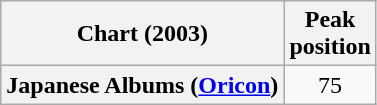<table class="wikitable sortable plainrowheaders" style="text-align:center">
<tr>
<th scope="col">Chart (2003)</th>
<th scope="col">Peak<br>position</th>
</tr>
<tr>
<th scope="row">Japanese Albums (<a href='#'>Oricon</a>)</th>
<td align="center">75</td>
</tr>
</table>
